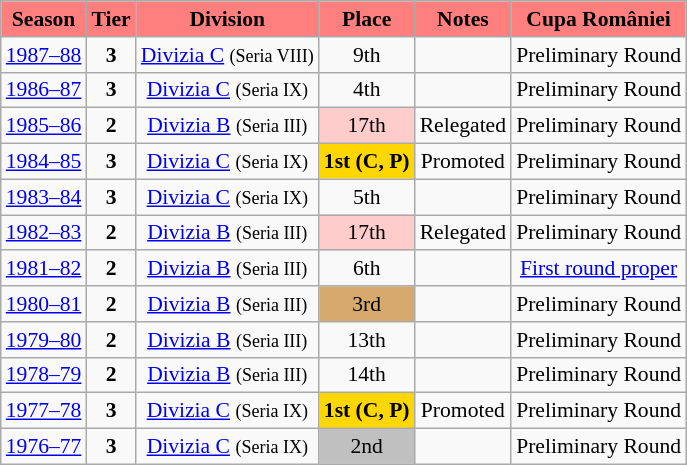<table class="wikitable" style="text-align:center; font-size:90%">
<tr>
<th style="background:#FF7F7F; color:000000; text-align:center;">Season</th>
<th style="background:#FF7F7F; color:000000; text-align:center;">Tier</th>
<th style="background:#FF7F7F; color:000000; text-align:center;">Division</th>
<th style="background:#FF7F7F; color:000000; text-align:center;">Place</th>
<th style="background:#FF7F7F; color:000000; text-align:center;">Notes</th>
<th style="background:#FF7F7F; color:000000; text-align:center;">Cupa României</th>
</tr>
<tr>
<td><a href='#'>1987–88</a></td>
<td><strong>3</strong></td>
<td><a href='#'>Divizia C</a> <small>(Seria VIII)</small></td>
<td align=center>9th</td>
<td></td>
<td>Preliminary Round</td>
</tr>
<tr>
<td><a href='#'>1986–87</a></td>
<td><strong>3</strong></td>
<td><a href='#'>Divizia C</a> <small>(Seria IX)</small></td>
<td align=center>4th</td>
<td></td>
<td>Preliminary Round</td>
</tr>
<tr>
<td><a href='#'>1985–86</a></td>
<td><strong>2</strong></td>
<td><a href='#'>Divizia B</a> <small>(Seria III)</small></td>
<td align=center bgcolor=#FFCCCC>17th</td>
<td>Relegated</td>
<td>Preliminary Round</td>
</tr>
<tr>
<td><a href='#'>1984–85</a></td>
<td><strong>3</strong></td>
<td><a href='#'>Divizia C</a> <small>(Seria IX)</small></td>
<td align=center  bgcolor=gold><strong>1st (C, P)</strong></td>
<td>Promoted</td>
<td>Preliminary Round</td>
</tr>
<tr>
<td><a href='#'>1983–84</a></td>
<td><strong>3</strong></td>
<td><a href='#'>Divizia C</a> <small>(Seria IX)</small></td>
<td align=center>5th</td>
<td></td>
<td>Preliminary Round</td>
</tr>
<tr>
<td><a href='#'>1982–83</a></td>
<td><strong>2</strong></td>
<td><a href='#'>Divizia B</a> <small>(Seria III)</small></td>
<td align=center bgcolor=#FFCCCC>17th</td>
<td>Relegated</td>
<td>Preliminary Round</td>
</tr>
<tr>
<td><a href='#'>1981–82</a></td>
<td><strong>2</strong></td>
<td><a href='#'>Divizia B</a> <small>(Seria III)</small></td>
<td align=center>6th</td>
<td></td>
<td><a href='#'>First round proper</a></td>
</tr>
<tr>
<td><a href='#'>1980–81</a></td>
<td><strong>2</strong></td>
<td><a href='#'>Divizia B</a> <small>(Seria III)</small></td>
<td align=center bgcolor=#d4a96b>3rd</td>
<td></td>
<td>Preliminary Round</td>
</tr>
<tr>
<td><a href='#'>1979–80</a></td>
<td><strong>2</strong></td>
<td><a href='#'>Divizia B</a> <small>(Seria III)</small></td>
<td align=center>13th</td>
<td></td>
<td>Preliminary Round</td>
</tr>
<tr>
<td><a href='#'>1978–79</a></td>
<td><strong>2</strong></td>
<td><a href='#'>Divizia B</a> <small>(Seria III)</small></td>
<td align=center>14th</td>
<td></td>
<td>Preliminary Round</td>
</tr>
<tr>
<td><a href='#'>1977–78</a></td>
<td><strong>3</strong></td>
<td><a href='#'>Divizia C</a> <small>(Seria IX)</small></td>
<td align=center bgcolor=gold><strong>1st (C, P)</strong></td>
<td>Promoted</td>
<td>Preliminary Round</td>
</tr>
<tr>
<td><a href='#'>1976–77</a></td>
<td><strong>3</strong></td>
<td><a href='#'>Divizia C</a> <small>(Seria IX)</small></td>
<td align=center bgcolor=silver>2nd</td>
<td></td>
<td>Preliminary Round</td>
</tr>
</table>
